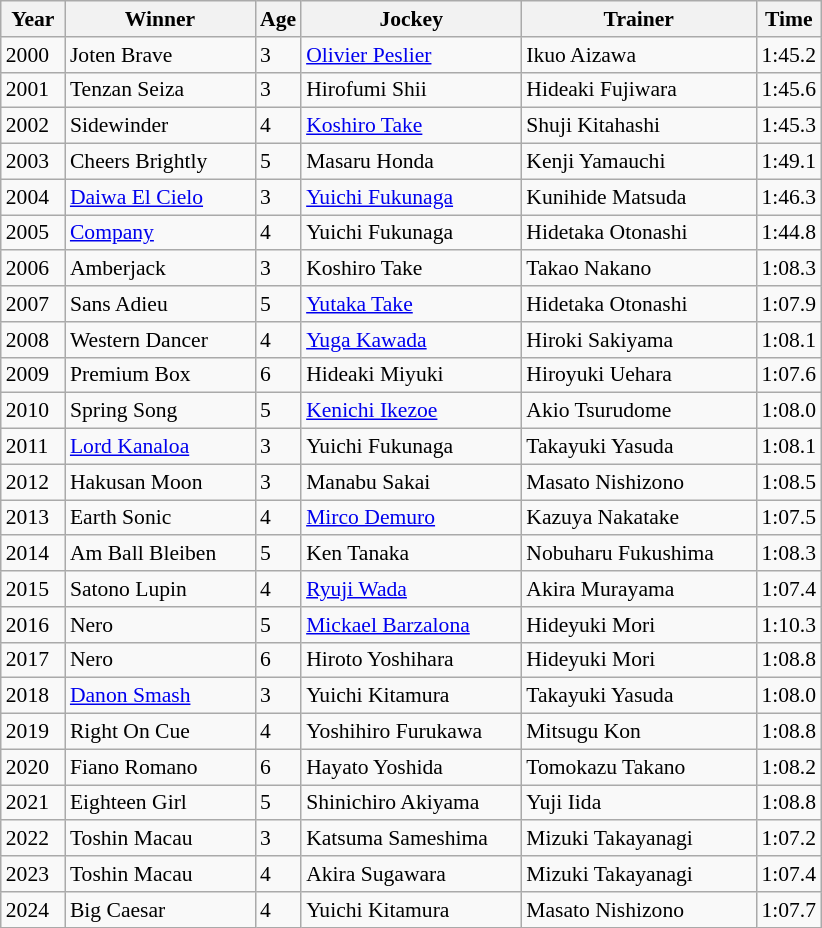<table class="wikitable sortable" style="font-size:90%">
<tr>
<th width="36px">Year<br></th>
<th width="120px">Winner<br></th>
<th>Age<br></th>
<th width="140px">Jockey<br></th>
<th width="150px">Trainer<br></th>
<th>Time<br></th>
</tr>
<tr>
<td>2000</td>
<td>Joten Brave</td>
<td>3</td>
<td><a href='#'>Olivier Peslier</a></td>
<td>Ikuo Aizawa</td>
<td>1:45.2</td>
</tr>
<tr>
<td>2001</td>
<td>Tenzan Seiza</td>
<td>3</td>
<td>Hirofumi Shii</td>
<td>Hideaki Fujiwara</td>
<td>1:45.6</td>
</tr>
<tr>
<td>2002</td>
<td>Sidewinder</td>
<td>4</td>
<td><a href='#'>Koshiro Take</a></td>
<td>Shuji Kitahashi</td>
<td>1:45.3</td>
</tr>
<tr>
<td>2003</td>
<td>Cheers Brightly</td>
<td>5</td>
<td>Masaru Honda</td>
<td>Kenji Yamauchi</td>
<td>1:49.1</td>
</tr>
<tr>
<td>2004</td>
<td><a href='#'>Daiwa El Cielo</a></td>
<td>3</td>
<td><a href='#'>Yuichi Fukunaga</a></td>
<td>Kunihide Matsuda</td>
<td>1:46.3</td>
</tr>
<tr>
<td>2005</td>
<td><a href='#'>Company</a></td>
<td>4</td>
<td>Yuichi Fukunaga</td>
<td>Hidetaka Otonashi</td>
<td>1:44.8</td>
</tr>
<tr>
<td>2006</td>
<td>Amberjack</td>
<td>3</td>
<td>Koshiro Take</td>
<td>Takao Nakano</td>
<td>1:08.3</td>
</tr>
<tr>
<td>2007</td>
<td>Sans Adieu</td>
<td>5</td>
<td><a href='#'>Yutaka Take</a></td>
<td>Hidetaka Otonashi</td>
<td>1:07.9</td>
</tr>
<tr>
<td>2008</td>
<td>Western Dancer</td>
<td>4</td>
<td><a href='#'>Yuga Kawada</a></td>
<td>Hiroki Sakiyama</td>
<td>1:08.1</td>
</tr>
<tr>
<td>2009</td>
<td>Premium Box</td>
<td>6</td>
<td>Hideaki Miyuki</td>
<td>Hiroyuki Uehara</td>
<td>1:07.6</td>
</tr>
<tr>
<td>2010</td>
<td>Spring Song</td>
<td>5</td>
<td><a href='#'>Kenichi Ikezoe</a></td>
<td>Akio Tsurudome</td>
<td>1:08.0</td>
</tr>
<tr>
<td>2011</td>
<td><a href='#'>Lord Kanaloa</a></td>
<td>3</td>
<td>Yuichi Fukunaga</td>
<td>Takayuki Yasuda</td>
<td>1:08.1</td>
</tr>
<tr>
<td>2012</td>
<td>Hakusan Moon</td>
<td>3</td>
<td>Manabu Sakai</td>
<td>Masato Nishizono</td>
<td>1:08.5</td>
</tr>
<tr>
<td>2013</td>
<td>Earth Sonic</td>
<td>4</td>
<td><a href='#'>Mirco Demuro</a></td>
<td>Kazuya Nakatake</td>
<td>1:07.5</td>
</tr>
<tr>
<td>2014</td>
<td>Am Ball Bleiben</td>
<td>5</td>
<td>Ken Tanaka</td>
<td>Nobuharu Fukushima</td>
<td>1:08.3</td>
</tr>
<tr>
<td>2015</td>
<td>Satono Lupin</td>
<td>4</td>
<td><a href='#'>Ryuji Wada</a></td>
<td>Akira Murayama</td>
<td>1:07.4</td>
</tr>
<tr>
<td>2016</td>
<td>Nero</td>
<td>5</td>
<td><a href='#'>Mickael Barzalona</a></td>
<td>Hideyuki Mori</td>
<td>1:10.3</td>
</tr>
<tr>
<td>2017</td>
<td>Nero</td>
<td>6</td>
<td>Hiroto Yoshihara</td>
<td>Hideyuki Mori</td>
<td>1:08.8</td>
</tr>
<tr>
<td>2018</td>
<td><a href='#'>Danon Smash</a></td>
<td>3</td>
<td>Yuichi Kitamura</td>
<td>Takayuki Yasuda</td>
<td>1:08.0</td>
</tr>
<tr>
<td>2019</td>
<td>Right On Cue</td>
<td>4</td>
<td>Yoshihiro Furukawa</td>
<td>Mitsugu Kon</td>
<td>1:08.8</td>
</tr>
<tr>
<td>2020</td>
<td>Fiano Romano</td>
<td>6</td>
<td>Hayato Yoshida</td>
<td>Tomokazu Takano</td>
<td>1:08.2</td>
</tr>
<tr>
<td>2021</td>
<td>Eighteen Girl</td>
<td>5</td>
<td>Shinichiro Akiyama</td>
<td>Yuji Iida</td>
<td>1:08.8</td>
</tr>
<tr>
<td>2022</td>
<td>Toshin Macau</td>
<td>3</td>
<td>Katsuma Sameshima</td>
<td>Mizuki Takayanagi</td>
<td>1:07.2</td>
</tr>
<tr>
<td>2023</td>
<td>Toshin Macau</td>
<td>4</td>
<td>Akira Sugawara</td>
<td>Mizuki Takayanagi</td>
<td>1:07.4</td>
</tr>
<tr>
<td>2024</td>
<td>Big Caesar</td>
<td>4</td>
<td>Yuichi Kitamura</td>
<td>Masato Nishizono</td>
<td>1:07.7</td>
</tr>
</table>
